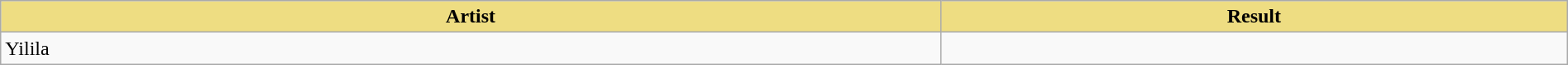<table class="wikitable" width=100%>
<tr>
<th style="width:15%;background:#EEDD82;">Artist</th>
<th style="width:10%;background:#EEDD82;">Result</th>
</tr>
<tr>
<td>Yilila</td>
<td></td>
</tr>
</table>
